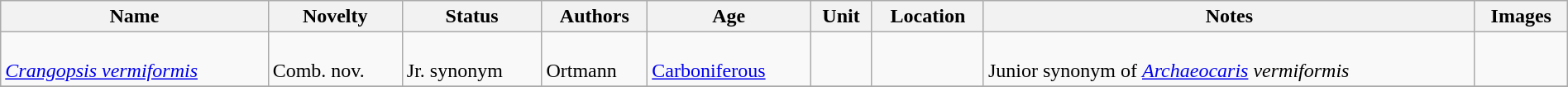<table class="wikitable sortable" align="center" width="100%">
<tr>
<th>Name</th>
<th>Novelty</th>
<th>Status</th>
<th>Authors</th>
<th>Age</th>
<th>Unit</th>
<th>Location</th>
<th>Notes</th>
<th>Images</th>
</tr>
<tr>
<td><br><em><a href='#'>Crangopsis vermiformis</a></em></td>
<td><br>Comb. nov.</td>
<td><br>Jr. synonym</td>
<td><br>Ortmann</td>
<td><br><a href='#'>Carboniferous</a></td>
<td></td>
<td><br><br></td>
<td><br>Junior synonym of <em><a href='#'>Archaeocaris</a> vermiformis</em></td>
<td></td>
</tr>
<tr>
</tr>
</table>
